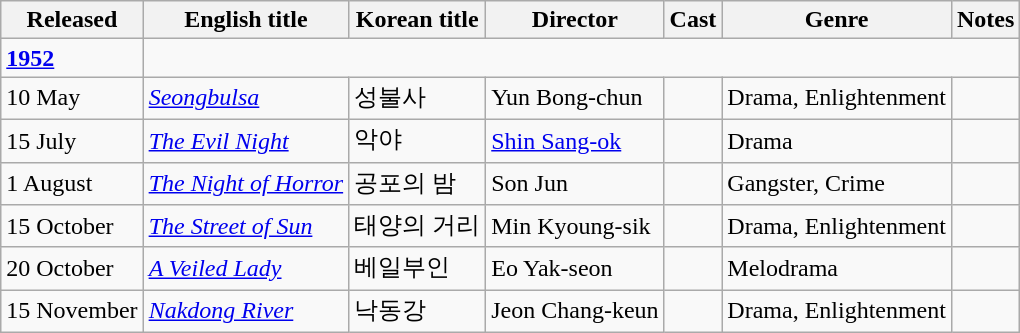<table class="wikitable">
<tr>
<th>Released</th>
<th>English title</th>
<th>Korean title</th>
<th>Director</th>
<th>Cast</th>
<th>Genre</th>
<th>Notes</th>
</tr>
<tr>
<td><strong><a href='#'>1952</a></strong></td>
</tr>
<tr>
<td>10 May</td>
<td><em><a href='#'>Seongbulsa</a></em></td>
<td>성불사</td>
<td>Yun Bong-chun</td>
<td></td>
<td>Drama, Enlightenment</td>
<td></td>
</tr>
<tr>
<td>15 July</td>
<td><em><a href='#'>The Evil Night</a></em></td>
<td>악야</td>
<td><a href='#'>Shin Sang-ok</a></td>
<td></td>
<td>Drama</td>
<td></td>
</tr>
<tr>
<td>1 August</td>
<td><em><a href='#'>The Night of Horror</a></em></td>
<td>공포의 밤</td>
<td>Son Jun</td>
<td></td>
<td>Gangster, Crime</td>
<td></td>
</tr>
<tr>
<td>15 October</td>
<td><em><a href='#'>The Street of Sun</a></em></td>
<td>태양의 거리</td>
<td>Min Kyoung-sik</td>
<td></td>
<td>Drama, Enlightenment</td>
<td></td>
</tr>
<tr>
<td>20 October</td>
<td><em><a href='#'>A Veiled Lady</a></em></td>
<td>베일부인</td>
<td>Eo Yak-seon</td>
<td></td>
<td>Melodrama</td>
<td></td>
</tr>
<tr>
<td>15 November</td>
<td><em><a href='#'>Nakdong River</a></em></td>
<td>낙동강</td>
<td>Jeon Chang-keun</td>
<td></td>
<td>Drama, Enlightenment</td>
<td></td>
</tr>
</table>
